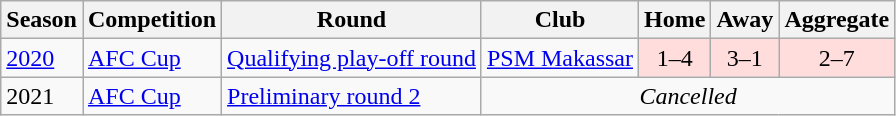<table class="wikitable">
<tr>
<th>Season</th>
<th>Competition</th>
<th>Round</th>
<th>Club</th>
<th>Home</th>
<th>Away</th>
<th>Aggregate</th>
</tr>
<tr>
<td><a href='#'>2020</a></td>
<td><a href='#'>AFC Cup</a></td>
<td><a href='#'>Qualifying play-off round</a></td>
<td> <a href='#'>PSM Makassar</a></td>
<td style="text-align:center; background:#fdd;">1–4</td>
<td style="text-align:center; background:#fdd;">3–1</td>
<td style="text-align:center; background:#fdd;">2–7</td>
</tr>
<tr>
<td>2021</td>
<td><a href='#'>AFC Cup</a></td>
<td><a href='#'>Preliminary round 2</a></td>
<td colspan="4" style="text-align:center"><em>Cancelled</em></td>
</tr>
</table>
